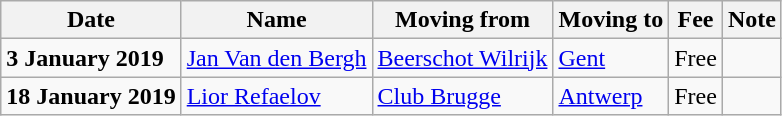<table class="wikitable sortable">
<tr>
<th>Date</th>
<th>Name</th>
<th>Moving from</th>
<th>Moving to</th>
<th>Fee</th>
<th>Note</th>
</tr>
<tr>
<td><strong>3 January 2019</strong></td>
<td><a href='#'>Jan Van den Bergh</a></td>
<td><a href='#'>Beerschot Wilrijk</a></td>
<td><a href='#'>Gent</a></td>
<td>Free </td>
<td></td>
</tr>
<tr>
<td><strong>18 January 2019</strong></td>
<td> <a href='#'>Lior Refaelov</a></td>
<td><a href='#'>Club Brugge</a></td>
<td><a href='#'>Antwerp</a></td>
<td>Free </td>
<td align=center></td>
</tr>
</table>
